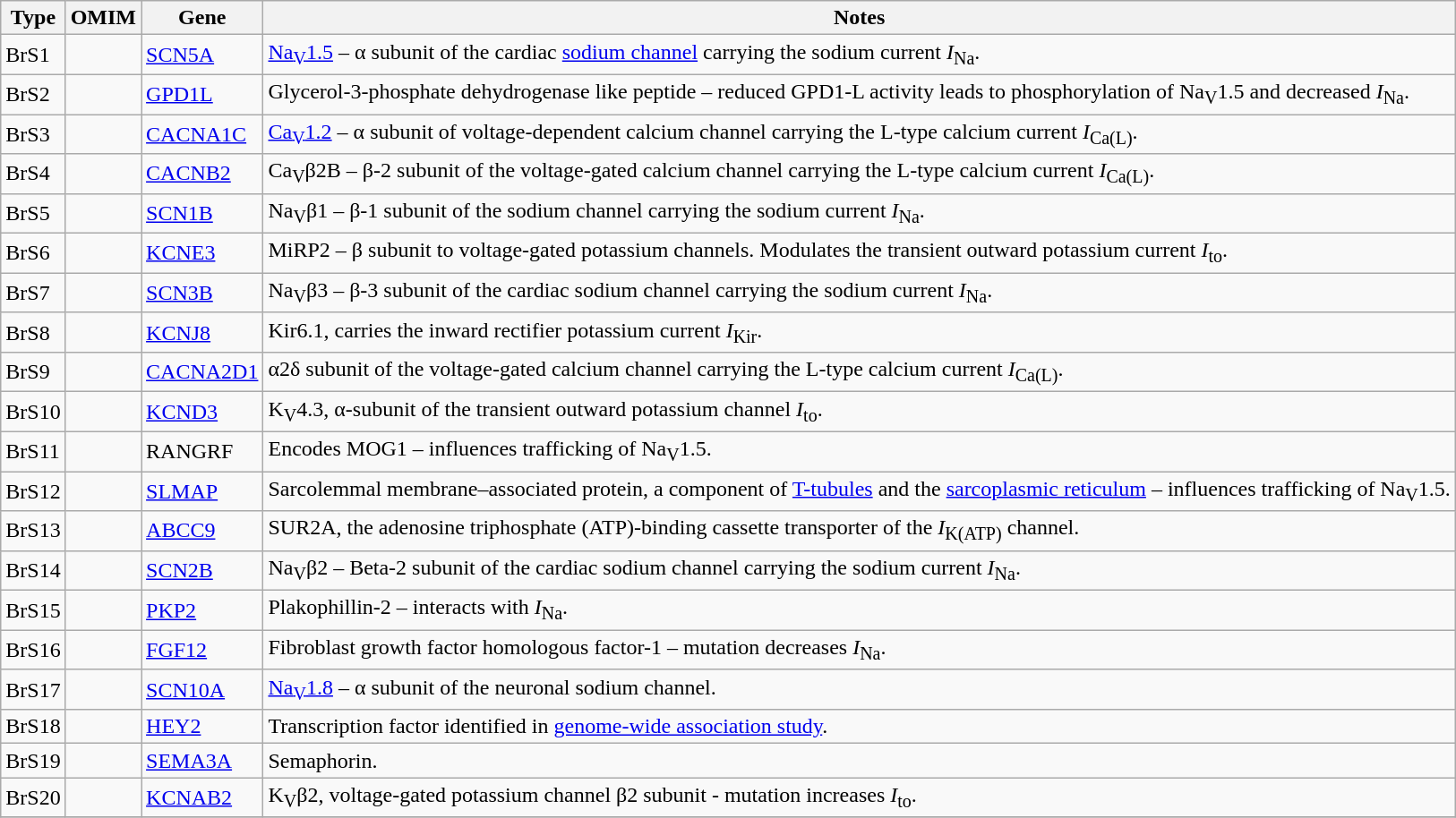<table class="wikitable">
<tr>
<th>Type</th>
<th>OMIM</th>
<th>Gene</th>
<th>Notes</th>
</tr>
<tr>
<td>BrS1</td>
<td></td>
<td><a href='#'>SCN5A</a></td>
<td><a href='#'>Na<sub>V</sub>1.5</a> – α subunit of the cardiac <a href='#'>sodium channel</a> carrying the sodium current <em>I</em><sub>Na</sub>.</td>
</tr>
<tr>
<td>BrS2</td>
<td></td>
<td><a href='#'>GPD1L</a></td>
<td>Glycerol-3-phosphate dehydrogenase like peptide – reduced GPD1-L activity leads to phosphorylation of Na<sub>V</sub>1.5 and decreased <em>I</em><sub>Na</sub>.</td>
</tr>
<tr>
<td>BrS3</td>
<td></td>
<td><a href='#'>CACNA1C</a></td>
<td><a href='#'>Ca<sub>V</sub>1.2</a> – α subunit of voltage-dependent calcium channel carrying the L-type calcium current <em>I</em><sub>Ca(L)</sub>.</td>
</tr>
<tr>
<td>BrS4</td>
<td></td>
<td><a href='#'>CACNB2</a></td>
<td>Ca<sub>V</sub>β2B – β-2 subunit of the voltage-gated calcium channel carrying the L-type calcium current <em>I</em><sub>Ca(L)</sub>.</td>
</tr>
<tr>
<td>BrS5</td>
<td></td>
<td><a href='#'>SCN1B</a></td>
<td>Na<sub>V</sub>β1 – β-1 subunit of the sodium channel carrying the sodium current <em>I</em><sub>Na</sub>.</td>
</tr>
<tr>
<td>BrS6</td>
<td></td>
<td><a href='#'>KCNE3</a></td>
<td>MiRP2 – β subunit to voltage-gated potassium channels. Modulates the transient outward potassium current <em>I</em><sub>to</sub>.</td>
</tr>
<tr>
<td>BrS7</td>
<td></td>
<td><a href='#'>SCN3B</a></td>
<td>Na<sub>V</sub>β3 – β-3 subunit of the cardiac sodium channel carrying the sodium current <em>I</em><sub>Na</sub>.</td>
</tr>
<tr>
<td>BrS8</td>
<td></td>
<td><a href='#'>KCNJ8</a></td>
<td>Kir6.1, carries the inward rectifier potassium current <em>I</em><sub>Kir</sub>.</td>
</tr>
<tr>
<td>BrS9</td>
<td></td>
<td><a href='#'>CACNA2D1</a></td>
<td>α2δ subunit of the voltage-gated calcium channel carrying the L-type calcium current <em>I</em><sub>Ca(L)</sub>.</td>
</tr>
<tr>
<td>BrS10</td>
<td></td>
<td><a href='#'>KCND3</a></td>
<td>K<sub>V</sub>4.3, α-subunit of the transient outward potassium channel <em>I</em><sub>to</sub>.</td>
</tr>
<tr>
<td>BrS11</td>
<td></td>
<td>RANGRF</td>
<td>Encodes MOG1 – influences trafficking of Na<sub>V</sub>1.5.</td>
</tr>
<tr>
<td>BrS12</td>
<td></td>
<td><a href='#'>SLMAP</a></td>
<td>Sarcolemmal membrane–associated protein, a component of <a href='#'>T-tubules</a> and the <a href='#'>sarcoplasmic reticulum</a> – influences trafficking of Na<sub>V</sub>1.5.</td>
</tr>
<tr>
<td>BrS13</td>
<td></td>
<td><a href='#'>ABCC9</a></td>
<td>SUR2A, the adenosine triphosphate (ATP)-binding cassette transporter of the <em>I</em><sub>K(ATP)</sub> channel.</td>
</tr>
<tr>
<td>BrS14</td>
<td></td>
<td><a href='#'>SCN2B</a></td>
<td>Na<sub>V</sub>β2 – Beta-2 subunit of the cardiac sodium channel carrying the sodium current <em>I</em><sub>Na</sub>.</td>
</tr>
<tr>
<td>BrS15</td>
<td></td>
<td><a href='#'>PKP2</a></td>
<td>Plakophillin-2 – interacts with <em>I</em><sub>Na</sub>.</td>
</tr>
<tr>
<td>BrS16</td>
<td></td>
<td><a href='#'>FGF12</a></td>
<td>Fibroblast growth factor homologous factor-1 – mutation decreases <em>I</em><sub>Na</sub>.</td>
</tr>
<tr>
<td>BrS17</td>
<td></td>
<td><a href='#'>SCN10A</a></td>
<td><a href='#'>Na<sub>V</sub>1.8</a> – α subunit of the neuronal sodium channel.</td>
</tr>
<tr>
<td>BrS18</td>
<td></td>
<td><a href='#'>HEY2</a></td>
<td>Transcription factor identified in <a href='#'>genome-wide association study</a>.</td>
</tr>
<tr>
<td>BrS19</td>
<td></td>
<td><a href='#'>SEMA3A</a></td>
<td>Semaphorin.</td>
</tr>
<tr>
<td>BrS20</td>
<td></td>
<td><a href='#'>KCNAB2</a></td>
<td>K<sub>V</sub>β2, voltage-gated potassium channel β2 subunit - mutation increases <em>I</em><sub>to</sub>.</td>
</tr>
<tr>
</tr>
</table>
